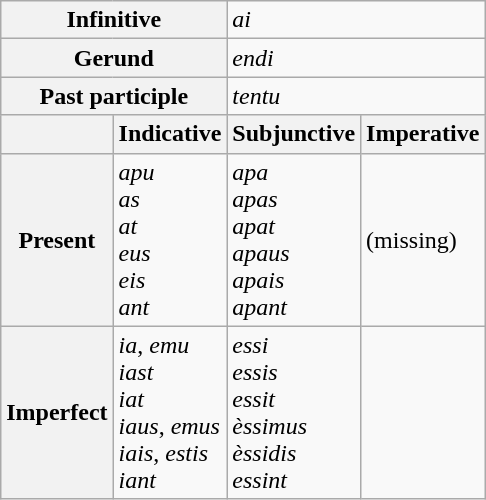<table class="wikitable">
<tr>
<th colspan=2>Infinitive</th>
<td colspan=2><em>ai</em></td>
</tr>
<tr>
<th colspan=2>Gerund</th>
<td colspan=2><em>endi</em></td>
</tr>
<tr>
<th colspan=2>Past participle</th>
<td colspan=2><em>tentu</em></td>
</tr>
<tr>
<th></th>
<th>Indicative</th>
<th>Subjunctive</th>
<th>Imperative</th>
</tr>
<tr>
<th>Present</th>
<td><em>apu</em><br><em>as</em><br><em>at</em><br><em>eus</em><br><em>eis</em><br><em>ant</em></td>
<td><em>apa</em><br><em>apas</em><br><em>apat</em><br><em>apaus</em><br><em>apais</em><br><em>apant</em></td>
<td>(missing)</td>
</tr>
<tr>
<th>Imperfect</th>
<td><em>ia</em>, <em>emu</em><br><em>iast</em><br><em>iat</em><br><em>iaus</em>, <em>emus</em><br><em>iais</em>, <em>estis</em><br><em>iant</em></td>
<td><em>essi</em><br><em>essis</em><br><em>essit</em><br><em>èssimus</em><br><em>èssidis</em><br><em>essint</em></td>
<td></td>
</tr>
</table>
